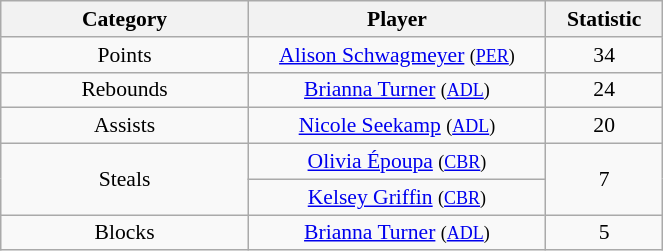<table class="wikitable" style="width: 35%; text-align:center; font-size:90%">
<tr>
<th width=25%>Category</th>
<th width=30%>Player</th>
<th width=10%>Statistic</th>
</tr>
<tr>
<td>Points</td>
<td><a href='#'>Alison Schwagmeyer</a> <small>(<a href='#'>PER</a>)</small></td>
<td>34</td>
</tr>
<tr>
<td>Rebounds</td>
<td><a href='#'>Brianna Turner</a> <small>(<a href='#'>ADL</a>)</small></td>
<td>24</td>
</tr>
<tr>
<td>Assists</td>
<td><a href='#'>Nicole Seekamp</a> <small>(<a href='#'>ADL</a>)</small></td>
<td>20</td>
</tr>
<tr>
<td rowspan=2>Steals</td>
<td><a href='#'>Olivia Époupa</a> <small>(<a href='#'>CBR</a>)</small></td>
<td rowspan=2>7</td>
</tr>
<tr>
<td><a href='#'>Kelsey Griffin</a> <small>(<a href='#'>CBR</a>)</small></td>
</tr>
<tr>
<td>Blocks</td>
<td><a href='#'>Brianna Turner</a> <small>(<a href='#'>ADL</a>)</small></td>
<td>5</td>
</tr>
</table>
